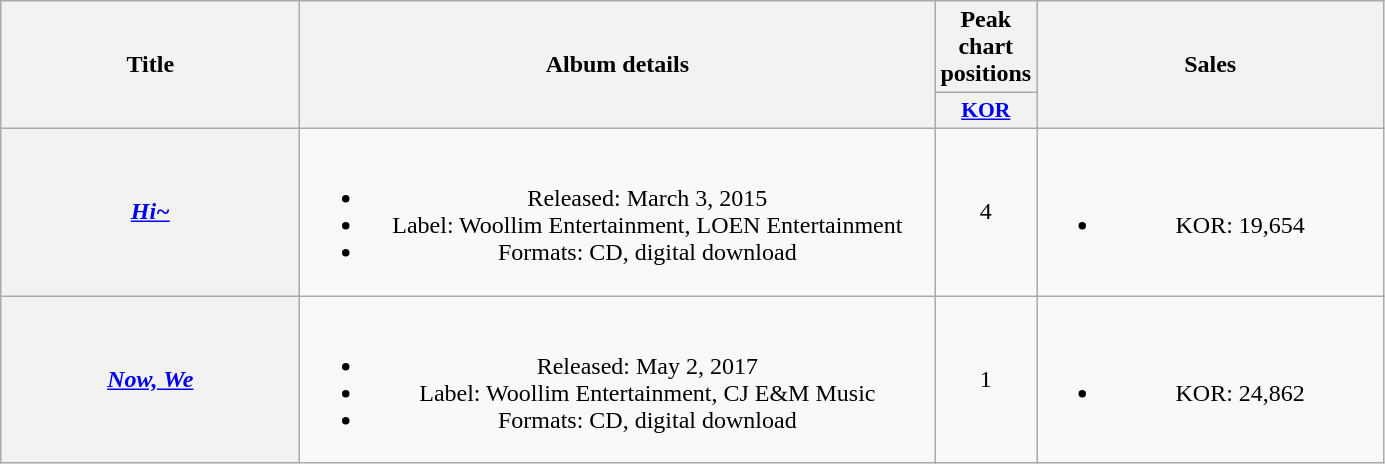<table class="wikitable plainrowheaders" style="text-align:center;">
<tr>
<th rowspan="2" style="width:12em;">Title</th>
<th rowspan="2" style="width:26em;">Album details</th>
<th colspan="1">Peak chart positions</th>
<th rowspan="2" style="width:14em;">Sales</th>
</tr>
<tr>
<th scope="col" style="width:3em;font-size:90%;"><a href='#'>KOR</a><br></th>
</tr>
<tr>
<th scope="row"><em><a href='#'>Hi~</a></em></th>
<td><br><ul><li>Released: March 3, 2015</li><li>Label: Woollim Entertainment, LOEN Entertainment</li><li>Formats: CD, digital download</li></ul></td>
<td>4</td>
<td><br><ul><li>KOR: 19,654</li></ul></td>
</tr>
<tr>
<th scope="row"><em><a href='#'>Now, We</a></em></th>
<td><br><ul><li>Released: May 2, 2017</li><li>Label: Woollim Entertainment, CJ E&M Music</li><li>Formats: CD, digital download</li></ul></td>
<td>1</td>
<td><br><ul><li>KOR: 24,862</li></ul></td>
</tr>
</table>
